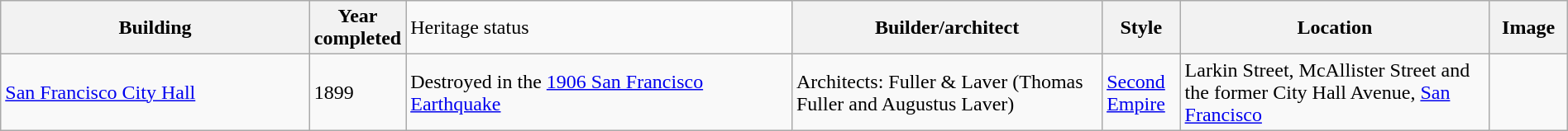<table class="wikitable" style="margin:1em auto;">
<tr>
<th width=20%>Building</th>
<th width=5%>Year completed</th>
<td width=25%>Heritage status</td>
<th width=20%>Builder/architect</th>
<th width=5%>Style</th>
<th width=20%>Location</th>
<th width=5%>Image</th>
</tr>
<tr>
<td><a href='#'>San Francisco City Hall</a></td>
<td>1899</td>
<td>Destroyed in the <a href='#'>1906 San Francisco Earthquake</a></td>
<td>Architects: Fuller & Laver (Thomas Fuller and Augustus Laver)</td>
<td><a href='#'>Second Empire</a></td>
<td>Larkin Street, McAllister Street and the former City Hall Avenue, <a href='#'>San Francisco</a></td>
<td></td>
</tr>
</table>
